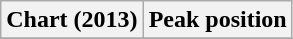<table class="wikitable sortable" border="1">
<tr>
<th>Chart (2013)</th>
<th>Peak position</th>
</tr>
<tr>
</tr>
</table>
